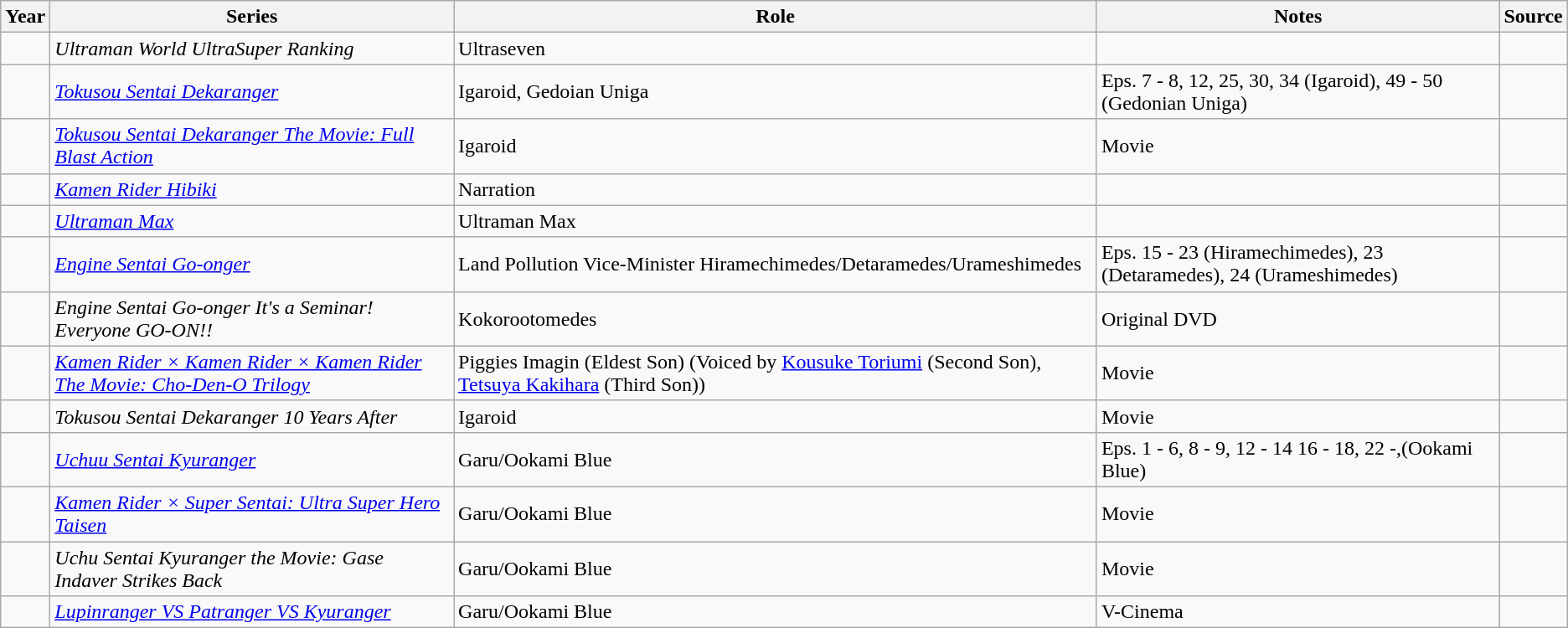<table class="wikitable sortable plainrowheaders">
<tr>
<th>Year</th>
<th>Series</th>
<th>Role</th>
<th class="unsortable">Notes</th>
<th class="unsortable">Source</th>
</tr>
<tr>
<td></td>
<td><em>Ultraman World UltraSuper Ranking</em></td>
<td>Ultraseven</td>
<td></td>
<td></td>
</tr>
<tr>
<td></td>
<td><em><a href='#'>Tokusou Sentai Dekaranger</a></em></td>
<td>Igaroid, Gedoian Uniga</td>
<td>Eps. 7 - 8, 12, 25, 30, 34 (Igaroid), 49 - 50 (Gedonian Uniga)</td>
<td></td>
</tr>
<tr>
<td></td>
<td><em><a href='#'>Tokusou Sentai Dekaranger The Movie: Full Blast Action</a></em></td>
<td>Igaroid</td>
<td>Movie</td>
<td></td>
</tr>
<tr>
<td></td>
<td><em><a href='#'>Kamen Rider Hibiki</a></em></td>
<td>Narration</td>
<td></td>
<td></td>
</tr>
<tr>
<td></td>
<td><em><a href='#'>Ultraman Max</a></em></td>
<td>Ultraman Max</td>
<td></td>
<td></td>
</tr>
<tr>
<td></td>
<td><em><a href='#'>Engine Sentai Go-onger</a></em></td>
<td>Land Pollution Vice-Minister Hiramechimedes/Detaramedes/Urameshimedes</td>
<td>Eps. 15 - 23 (Hiramechimedes), 23 (Detaramedes), 24 (Urameshimedes)</td>
<td></td>
</tr>
<tr>
<td></td>
<td><em>Engine Sentai Go-onger It's a Seminar! Everyone GO-ON!!</em></td>
<td>Kokorootomedes</td>
<td>Original DVD</td>
<td></td>
</tr>
<tr>
<td></td>
<td><em><a href='#'>Kamen Rider × Kamen Rider × Kamen Rider The Movie: Cho-Den-O Trilogy</a></em></td>
<td>Piggies Imagin (Eldest Son) (Voiced by <a href='#'>Kousuke Toriumi</a> (Second Son), <a href='#'>Tetsuya Kakihara</a> (Third Son))</td>
<td>Movie</td>
<td></td>
</tr>
<tr>
<td></td>
<td><em>Tokusou Sentai Dekaranger 10 Years After</em></td>
<td>Igaroid</td>
<td>Movie</td>
<td></td>
</tr>
<tr>
<td></td>
<td><em><a href='#'>Uchuu Sentai Kyuranger</a></em></td>
<td>Garu/Ookami Blue</td>
<td>Eps. 1 - 6, 8 - 9, 12 - 14 16 - 18, 22 -,(Ookami Blue)</td>
<td></td>
</tr>
<tr>
<td></td>
<td><em><a href='#'>Kamen Rider × Super Sentai: Ultra Super Hero Taisen</a></em></td>
<td>Garu/Ookami Blue</td>
<td>Movie</td>
<td></td>
</tr>
<tr>
<td></td>
<td><em>Uchu Sentai Kyuranger the Movie: Gase Indaver Strikes Back</em></td>
<td>Garu/Ookami Blue</td>
<td>Movie</td>
<td></td>
</tr>
<tr>
<td></td>
<td><em><a href='#'>Lupinranger VS Patranger VS Kyuranger</a></em></td>
<td>Garu/Ookami Blue</td>
<td>V-Cinema</td>
<td></td>
</tr>
</table>
